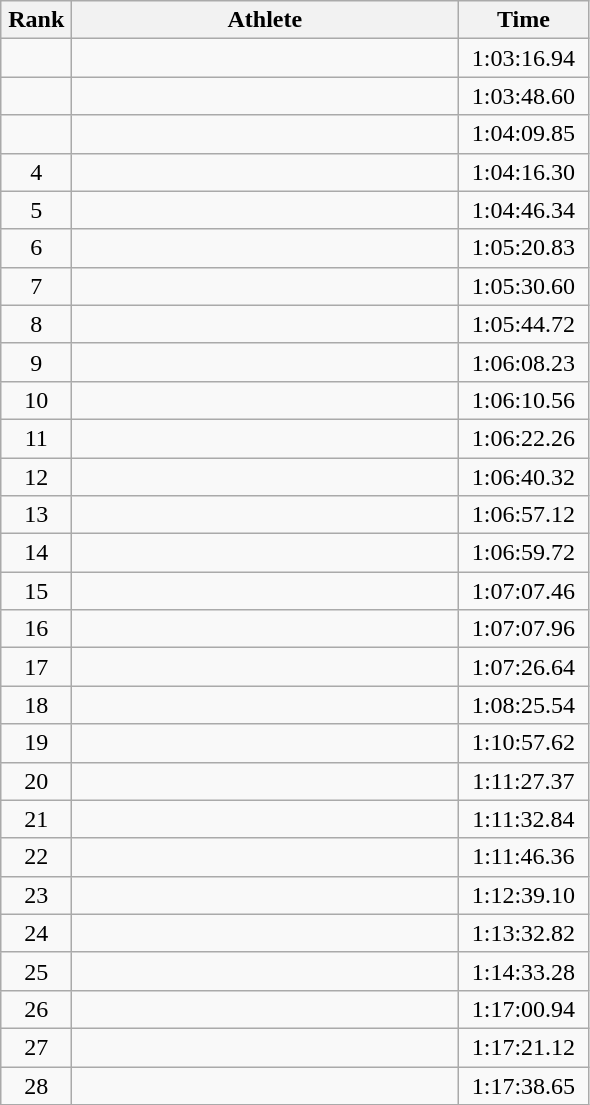<table class=wikitable style="text-align:center">
<tr>
<th width=40>Rank</th>
<th width=250>Athlete</th>
<th width=80>Time</th>
</tr>
<tr>
<td></td>
<td align=left></td>
<td>1:03:16.94</td>
</tr>
<tr>
<td></td>
<td align=left></td>
<td>1:03:48.60</td>
</tr>
<tr>
<td></td>
<td align=left></td>
<td>1:04:09.85</td>
</tr>
<tr>
<td>4</td>
<td align=left></td>
<td>1:04:16.30</td>
</tr>
<tr>
<td>5</td>
<td align=left></td>
<td>1:04:46.34</td>
</tr>
<tr>
<td>6</td>
<td align=left></td>
<td>1:05:20.83</td>
</tr>
<tr>
<td>7</td>
<td align=left></td>
<td>1:05:30.60</td>
</tr>
<tr>
<td>8</td>
<td align=left></td>
<td>1:05:44.72</td>
</tr>
<tr>
<td>9</td>
<td align=left></td>
<td>1:06:08.23</td>
</tr>
<tr>
<td>10</td>
<td align=left></td>
<td>1:06:10.56</td>
</tr>
<tr>
<td>11</td>
<td align=left></td>
<td>1:06:22.26</td>
</tr>
<tr>
<td>12</td>
<td align=left></td>
<td>1:06:40.32</td>
</tr>
<tr>
<td>13</td>
<td align=left></td>
<td>1:06:57.12</td>
</tr>
<tr>
<td>14</td>
<td align=left></td>
<td>1:06:59.72</td>
</tr>
<tr>
<td>15</td>
<td align=left></td>
<td>1:07:07.46</td>
</tr>
<tr>
<td>16</td>
<td align=left></td>
<td>1:07:07.96</td>
</tr>
<tr>
<td>17</td>
<td align=left></td>
<td>1:07:26.64</td>
</tr>
<tr>
<td>18</td>
<td align=left></td>
<td>1:08:25.54</td>
</tr>
<tr>
<td>19</td>
<td align=left></td>
<td>1:10:57.62</td>
</tr>
<tr>
<td>20</td>
<td align=left></td>
<td>1:11:27.37</td>
</tr>
<tr>
<td>21</td>
<td align=left></td>
<td>1:11:32.84</td>
</tr>
<tr>
<td>22</td>
<td align=left></td>
<td>1:11:46.36</td>
</tr>
<tr>
<td>23</td>
<td align=left></td>
<td>1:12:39.10</td>
</tr>
<tr>
<td>24</td>
<td align=left></td>
<td>1:13:32.82</td>
</tr>
<tr>
<td>25</td>
<td align=left></td>
<td>1:14:33.28</td>
</tr>
<tr>
<td>26</td>
<td align=left></td>
<td>1:17:00.94</td>
</tr>
<tr>
<td>27</td>
<td align=left></td>
<td>1:17:21.12</td>
</tr>
<tr>
<td>28</td>
<td align=left></td>
<td>1:17:38.65</td>
</tr>
</table>
